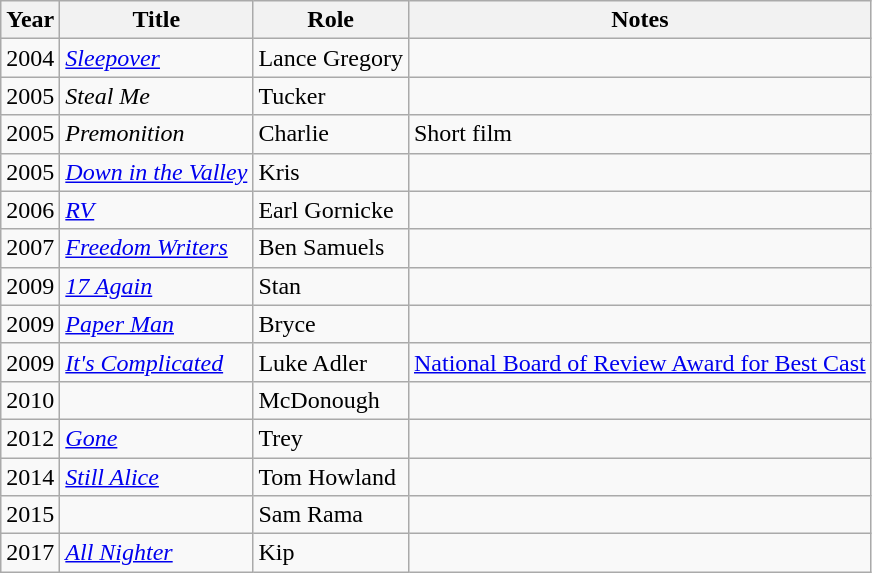<table class="wikitable sortable">
<tr>
<th>Year</th>
<th>Title</th>
<th>Role</th>
<th class="unsortable">Notes</th>
</tr>
<tr>
<td>2004</td>
<td><em><a href='#'>Sleepover</a></em></td>
<td>Lance Gregory</td>
<td></td>
</tr>
<tr>
<td>2005</td>
<td><em>Steal Me</em></td>
<td>Tucker</td>
<td></td>
</tr>
<tr>
<td>2005</td>
<td><em>Premonition</em></td>
<td>Charlie</td>
<td>Short film</td>
</tr>
<tr>
<td>2005</td>
<td><em><a href='#'>Down in the Valley</a></em></td>
<td>Kris</td>
<td></td>
</tr>
<tr>
<td>2006</td>
<td><em><a href='#'>RV</a></em></td>
<td>Earl Gornicke</td>
<td></td>
</tr>
<tr>
<td>2007</td>
<td><em><a href='#'>Freedom Writers</a></em></td>
<td>Ben Samuels</td>
<td></td>
</tr>
<tr>
<td>2009</td>
<td><em><a href='#'>17 Again</a></em></td>
<td>Stan</td>
<td></td>
</tr>
<tr>
<td>2009</td>
<td><em><a href='#'>Paper Man</a></em></td>
<td>Bryce</td>
<td></td>
</tr>
<tr>
<td>2009</td>
<td><em><a href='#'>It's Complicated</a></em></td>
<td>Luke Adler</td>
<td><a href='#'>National Board of Review Award for Best Cast</a></td>
</tr>
<tr>
<td>2010</td>
<td><em></em></td>
<td>McDonough</td>
<td></td>
</tr>
<tr>
<td>2012</td>
<td><em><a href='#'>Gone</a></em></td>
<td>Trey</td>
<td></td>
</tr>
<tr>
<td>2014</td>
<td><em><a href='#'>Still Alice</a></em></td>
<td>Tom Howland</td>
<td></td>
</tr>
<tr>
<td>2015</td>
<td><em></em></td>
<td>Sam Rama</td>
<td></td>
</tr>
<tr>
<td>2017</td>
<td><em><a href='#'>All Nighter</a></em></td>
<td>Kip</td>
<td></td>
</tr>
</table>
